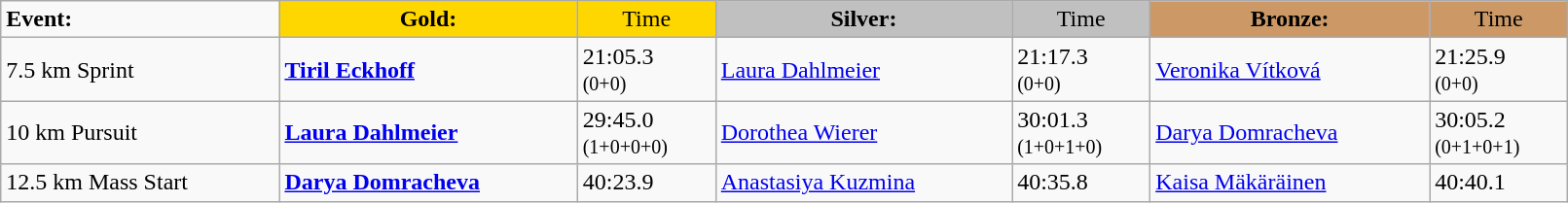<table class="wikitable" width=85%>
<tr>
<td><strong>Event:</strong></td>
<td style="text-align:center;background-color:gold;"><strong>Gold:</strong></td>
<td style="text-align:center;background-color:gold;">Time</td>
<td style="text-align:center;background-color:silver;"><strong>Silver:</strong></td>
<td style="text-align:center;background-color:silver;">Time</td>
<td style="text-align:center;background-color:#CC9966;"><strong>Bronze:</strong></td>
<td style="text-align:center;background-color:#CC9966;">Time</td>
</tr>
<tr>
<td>7.5 km Sprint<br> </td>
<td><strong><a href='#'>Tiril Eckhoff</a></strong><br><small></small></td>
<td>21:05.3<br><small>(0+0)</small></td>
<td><a href='#'>Laura Dahlmeier</a><br><small></small></td>
<td>21:17.3<br><small>(0+0)</small></td>
<td><a href='#'>Veronika Vítková</a><br><small></small></td>
<td>21:25.9<br><small>(0+0)</small></td>
</tr>
<tr>
<td>10 km Pursuit<br></td>
<td><strong><a href='#'>Laura Dahlmeier</a></strong><br><small></small></td>
<td>29:45.0<br><small>(1+0+0+0)</small></td>
<td><a href='#'>Dorothea Wierer</a><br><small></small></td>
<td>30:01.3<br><small>(1+0+1+0)</small></td>
<td><a href='#'>Darya Domracheva</a><br><small></small></td>
<td>30:05.2<br><small>(0+1+0+1)</small></td>
</tr>
<tr>
<td>12.5 km Mass Start<br></td>
<td><strong><a href='#'>Darya Domracheva</a></strong><br></td>
<td>40:23.9 <br> </td>
<td><a href='#'>Anastasiya Kuzmina</a><br></td>
<td>40:35.8 <br> </td>
<td><a href='#'>Kaisa Mäkäräinen</a><br></td>
<td>40:40.1 <br> </td>
</tr>
</table>
